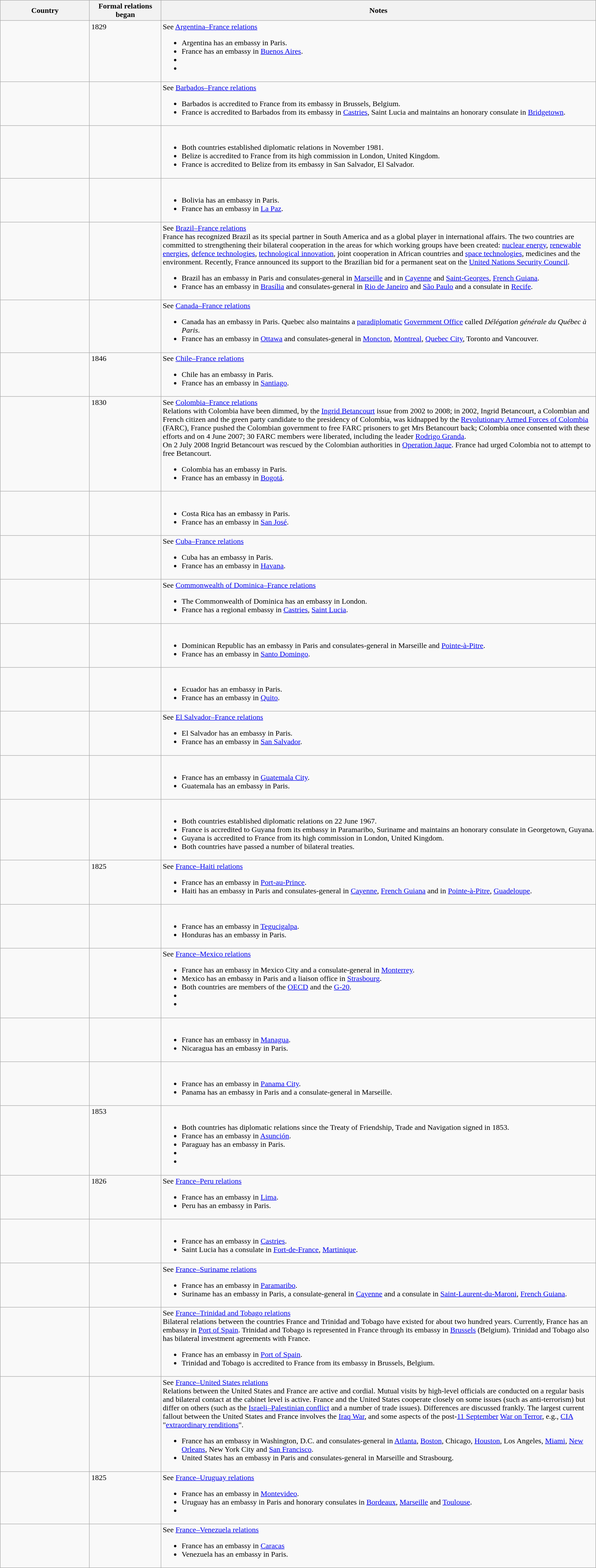<table class="wikitable sortable" style="width:100%; margin:auto;">
<tr>
<th style="width:15%;">Country</th>
<th style="width:12%;">Formal relations began</th>
<th>Notes</th>
</tr>
<tr valign="top">
<td></td>
<td>1829</td>
<td>See <a href='#'>Argentina–France relations</a><br><ul><li>Argentina has an embassy in Paris.</li><li>France has an embassy in <a href='#'>Buenos Aires</a>.</li><li></li><li> </li></ul></td>
</tr>
<tr valign="top">
<td></td>
<td></td>
<td>See <a href='#'>Barbados–France relations</a><br><ul><li>Barbados is accredited to France from its embassy in Brussels, Belgium.</li><li>France is accredited to Barbados from its embassy in <a href='#'>Castries</a>, Saint Lucia and maintains an honorary consulate in <a href='#'>Bridgetown</a>.</li></ul></td>
</tr>
<tr valign="top">
<td></td>
<td></td>
<td><br><ul><li>Both countries established diplomatic relations in November 1981.</li><li>Belize is accredited to France from its high commission in London, United Kingdom.</li><li>France is accredited to Belize from its embassy in San Salvador, El Salvador.</li></ul></td>
</tr>
<tr valign="top">
<td></td>
<td></td>
<td><br><ul><li>Bolivia has an embassy in Paris.</li><li>France has an embassy in <a href='#'>La Paz</a>.</li></ul></td>
</tr>
<tr valign="top">
<td></td>
<td></td>
<td>See <a href='#'>Brazil–France relations</a><br>France has recognized Brazil as its special partner in South America and as a global player in international affairs. The two countries are committed to strengthening their bilateral cooperation in the areas for which working groups have been created: <a href='#'>nuclear energy</a>, <a href='#'>renewable energies</a>, <a href='#'>defence technologies</a>, <a href='#'>technological innovation</a>, joint cooperation in African countries and <a href='#'>space technologies</a>, medicines and the environment. Recently, France announced its support to the Brazilian bid for a permanent seat on the <a href='#'>United Nations Security Council</a>.<ul><li>Brazil has an embassy in Paris and consulates-general in <a href='#'>Marseille</a> and in <a href='#'>Cayenne</a> and <a href='#'>Saint-Georges</a>, <a href='#'>French Guiana</a>.</li><li>France has an embassy in <a href='#'>Brasília</a> and consulates-general in <a href='#'>Rio de Janeiro</a> and <a href='#'>São Paulo</a> and a consulate in <a href='#'>Recife</a>.</li></ul></td>
</tr>
<tr valign="top">
<td></td>
<td></td>
<td>See <a href='#'>Canada–France relations</a><br><ul><li>Canada has an embassy in Paris. Quebec also maintains a <a href='#'>paradiplomatic</a> <a href='#'>Government Office</a> called <em>Délégation générale du Québec à Paris</em>.</li><li>France has an embassy in <a href='#'>Ottawa</a> and consulates-general in <a href='#'>Moncton</a>, <a href='#'>Montreal</a>, <a href='#'>Quebec City</a>, Toronto and Vancouver.</li></ul></td>
</tr>
<tr valign="top">
<td></td>
<td>1846</td>
<td>See <a href='#'>Chile–France relations</a><br><ul><li>Chile has an embassy in Paris.</li><li>France has an embassy in <a href='#'>Santiago</a>.</li></ul></td>
</tr>
<tr valign="top">
<td></td>
<td>1830</td>
<td>See <a href='#'>Colombia–France relations</a><br>Relations with Colombia have been dimmed, by the <a href='#'>Ingrid Betancourt</a> issue from 2002 to 2008; in 2002, Ingrid Betancourt, a Colombian and French citizen and the green party candidate to the presidency of Colombia, was kidnapped by the <a href='#'>Revolutionary Armed Forces of Colombia</a> (FARC), France pushed the Colombian government to free FARC prisoners to get Mrs Betancourt back; Colombia once consented with these efforts and on 4 June 2007; 30 FARC members were liberated, including the leader <a href='#'>Rodrigo Granda</a>.<br>On 2 July 2008 Ingrid Betancourt was rescued by the Colombian authorities in <a href='#'>Operation Jaque</a>. France had urged Colombia not to attempt to free Betancourt.<ul><li>Colombia has an embassy in Paris.</li><li>France has an embassy in <a href='#'>Bogotá</a>.</li></ul></td>
</tr>
<tr valign="top">
<td></td>
<td></td>
<td><br><ul><li>Costa Rica has an embassy in Paris.</li><li>France has an embassy in <a href='#'>San José</a>.</li></ul></td>
</tr>
<tr valign="top">
<td></td>
<td></td>
<td>See <a href='#'>Cuba–France relations</a><br><ul><li>Cuba has an embassy in Paris.</li><li>France has an embassy in <a href='#'>Havana</a>.</li></ul></td>
</tr>
<tr valign="top">
<td></td>
<td></td>
<td>See <a href='#'>Commonwealth of Dominica–France relations</a><br><ul><li>The Commonwealth of Dominica has an embassy in London.</li><li>France has a regional embassy in <a href='#'>Castries</a>, <a href='#'>Saint Lucia</a>.</li></ul></td>
</tr>
<tr valign="top">
<td></td>
<td></td>
<td><br><ul><li>Dominican Republic has an embassy in Paris and consulates-general in Marseille and <a href='#'>Pointe-à-Pitre</a>.</li><li>France has an embassy in <a href='#'>Santo Domingo</a>.</li></ul></td>
</tr>
<tr valign="top">
<td></td>
<td></td>
<td><br><ul><li>Ecuador has an embassy in Paris.</li><li>France has an embassy in <a href='#'>Quito</a>.</li></ul></td>
</tr>
<tr valign="top">
<td></td>
<td></td>
<td>See <a href='#'>El Salvador–France relations</a><br><ul><li>El Salvador has an embassy in Paris.</li><li>France has an embassy in <a href='#'>San Salvador</a>.</li></ul></td>
</tr>
<tr valign="top">
<td></td>
<td></td>
<td><br><ul><li>France has an embassy in <a href='#'>Guatemala City</a>.</li><li>Guatemala has an embassy in Paris.</li></ul></td>
</tr>
<tr valign="top">
<td></td>
<td></td>
<td><br><ul><li>Both countries established diplomatic relations on 22 June 1967.</li><li>France is accredited to Guyana from its embassy in Paramaribo, Suriname and maintains an honorary consulate in Georgetown, Guyana.</li><li>Guyana is accredited to France from its high commission in London, United Kingdom.</li><li>Both countries have passed a number of bilateral treaties.</li></ul></td>
</tr>
<tr valign="top">
<td></td>
<td>1825</td>
<td>See <a href='#'>France–Haiti relations</a><br><ul><li>France has an embassy in <a href='#'>Port-au-Prince</a>.</li><li>Haiti has an embassy in Paris and consulates-general in <a href='#'>Cayenne</a>, <a href='#'>French Guiana</a> and in <a href='#'>Pointe-à-Pitre</a>, <a href='#'>Guadeloupe</a>.</li></ul></td>
</tr>
<tr valign="top">
<td></td>
<td></td>
<td><br><ul><li>France has an embassy in <a href='#'>Tegucigalpa</a>.</li><li>Honduras has an embassy in Paris.</li></ul></td>
</tr>
<tr valign="top">
<td></td>
<td></td>
<td>See <a href='#'>France–Mexico relations</a><br><ul><li>France has an embassy in Mexico City and a consulate-general in <a href='#'>Monterrey</a>.</li><li>Mexico has an embassy in Paris and a liaison office in <a href='#'>Strasbourg</a>.</li><li>Both countries are members of the <a href='#'>OECD</a> and the <a href='#'>G-20</a>.</li><li></li><li> </li></ul></td>
</tr>
<tr valign="top">
<td></td>
<td></td>
<td><br><ul><li>France has an embassy in <a href='#'>Managua</a>.</li><li>Nicaragua has an embassy in Paris.</li></ul></td>
</tr>
<tr valign="top">
<td></td>
<td></td>
<td><br><ul><li>France has an embassy in <a href='#'>Panama City</a>.</li><li>Panama has an embassy in Paris and a consulate-general in Marseille.</li></ul></td>
</tr>
<tr valign="top">
<td></td>
<td>1853</td>
<td><br><ul><li>Both countries has diplomatic relations since the Treaty of Friendship, Trade and Navigation signed in 1853.</li><li>France has an embassy in <a href='#'>Asunción</a>.</li><li>Paraguay has an embassy in Paris.</li><li></li><li></li></ul></td>
</tr>
<tr valign="top">
<td></td>
<td>1826</td>
<td>See <a href='#'>France–Peru relations</a><br><ul><li>France has an embassy in <a href='#'>Lima</a>.</li><li>Peru has an embassy in Paris.</li></ul></td>
</tr>
<tr valign="top">
<td></td>
<td></td>
<td><br><ul><li>France has an embassy in <a href='#'>Castries</a>.</li><li>Saint Lucia has a consulate in <a href='#'>Fort-de-France</a>, <a href='#'>Martinique</a>.</li></ul></td>
</tr>
<tr valign="top">
<td></td>
<td></td>
<td>See <a href='#'>France–Suriname relations</a><br><ul><li>France has an embassy in <a href='#'>Paramaribo</a>.</li><li>Suriname has an embassy in Paris, a consulate-general in <a href='#'>Cayenne</a> and a consulate in <a href='#'>Saint-Laurent-du-Maroni</a>, <a href='#'>French Guiana</a>.</li></ul></td>
</tr>
<tr valign="top">
<td></td>
<td></td>
<td>See <a href='#'>France–Trinidad and Tobago relations</a><br>Bilateral relations between the countries France and Trinidad and Tobago have existed for about two hundred years. Currently, France has an embassy in <a href='#'>Port of Spain</a>. Trinidad and Tobago is represented in France through its embassy in <a href='#'>Brussels</a> (Belgium).  Trinidad and Tobago also has bilateral investment agreements with France.<ul><li>France has an embassy in <a href='#'>Port of Spain</a>.</li><li>Trinidad and Tobago is accredited to France from its embassy in Brussels, Belgium.</li></ul></td>
</tr>
<tr valign="top">
<td></td>
<td></td>
<td>See <a href='#'>France–United States relations</a><br>Relations between the United States and France are active and cordial. Mutual visits by high-level officials are conducted on a regular basis and bilateral contact at the cabinet level is active. France and the United States cooperate closely on some issues (such as anti-terrorism) but differ on others (such as the <a href='#'>Israeli–Palestinian conflict</a> and a number of trade issues). Differences are discussed frankly. The largest current fallout between the United States and France involves the <a href='#'>Iraq War</a>, and some aspects of the post-<a href='#'>11 September</a> <a href='#'>War on Terror</a>, e.g., <a href='#'>CIA</a> "<a href='#'>extraordinary renditions</a>".<ul><li>France has an embassy in Washington, D.C. and consulates-general in <a href='#'>Atlanta</a>, <a href='#'>Boston</a>, Chicago, <a href='#'>Houston</a>, Los Angeles, <a href='#'>Miami</a>, <a href='#'>New Orleans</a>, New York City and <a href='#'>San Francisco</a>.</li><li>United States has an embassy in Paris and consulates-general in Marseille and Strasbourg.</li></ul></td>
</tr>
<tr valign="top">
<td></td>
<td>1825</td>
<td>See <a href='#'>France–Uruguay relations</a><br><ul><li>France has an embassy in <a href='#'>Montevideo</a>.</li><li>Uruguay has an embassy in Paris and honorary consulates in <a href='#'>Bordeaux</a>, <a href='#'>Marseille</a> and <a href='#'>Toulouse</a>.</li><li> </li></ul></td>
</tr>
<tr valign="top">
<td></td>
<td></td>
<td>See <a href='#'>France–Venezuela relations</a><br><ul><li>France has an embassy in <a href='#'>Caracas</a></li><li>Venezuela has an embassy in Paris.</li></ul></td>
</tr>
</table>
